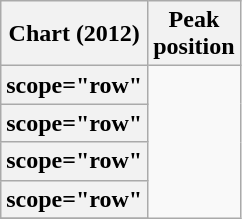<table class="wikitable sortable plainrowheaders" style="text-align:center;">
<tr>
<th scope="col">Chart (2012)</th>
<th scope="col">Peak<br>position</th>
</tr>
<tr>
<th>scope="row"</th>
</tr>
<tr>
<th>scope="row"</th>
</tr>
<tr>
<th>scope="row"</th>
</tr>
<tr>
<th>scope="row"</th>
</tr>
<tr>
</tr>
</table>
